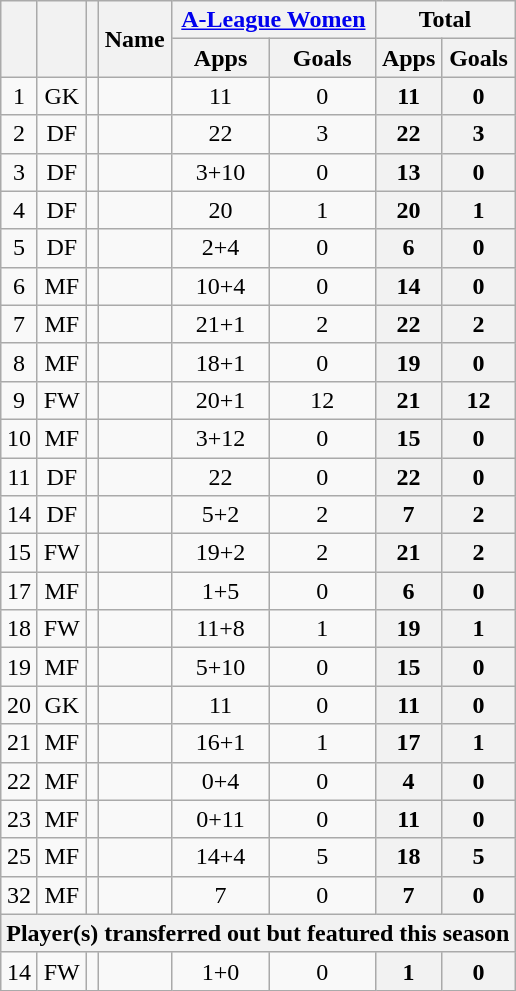<table class="wikitable sortable" style="text-align:center;">
<tr>
<th rowspan="2"></th>
<th rowspan="2"></th>
<th rowspan="2"></th>
<th rowspan="2">Name</th>
<th colspan="2"><a href='#'>A-League Women</a></th>
<th colspan="2">Total</th>
</tr>
<tr>
<th>Apps</th>
<th>Goals</th>
<th>Apps</th>
<th>Goals</th>
</tr>
<tr>
<td>1</td>
<td>GK</td>
<td></td>
<td align="left"><br></td>
<td>11</td>
<td>0<br></td>
<th>11</th>
<th>0</th>
</tr>
<tr>
<td>2</td>
<td>DF</td>
<td></td>
<td align="left"><br></td>
<td>22</td>
<td>3<br></td>
<th>22</th>
<th>3</th>
</tr>
<tr>
<td>3</td>
<td>DF</td>
<td></td>
<td align="left"><br></td>
<td>3+10</td>
<td>0<br></td>
<th>13</th>
<th>0</th>
</tr>
<tr>
<td>4</td>
<td>DF</td>
<td></td>
<td align="left"><br></td>
<td>20</td>
<td>1<br></td>
<th>20</th>
<th>1</th>
</tr>
<tr>
<td>5</td>
<td>DF</td>
<td></td>
<td align="left"><br></td>
<td>2+4</td>
<td>0<br></td>
<th>6</th>
<th>0</th>
</tr>
<tr>
<td>6</td>
<td>MF</td>
<td></td>
<td align="left"><br></td>
<td>10+4</td>
<td>0<br></td>
<th>14</th>
<th>0</th>
</tr>
<tr>
<td>7</td>
<td>MF</td>
<td></td>
<td align="left"><br></td>
<td>21+1</td>
<td>2<br></td>
<th>22</th>
<th>2</th>
</tr>
<tr>
<td>8</td>
<td>MF</td>
<td></td>
<td align="left"><br></td>
<td>18+1</td>
<td>0<br></td>
<th>19</th>
<th>0</th>
</tr>
<tr>
<td>9</td>
<td>FW</td>
<td></td>
<td align="left"><br></td>
<td>20+1</td>
<td>12<br></td>
<th>21</th>
<th>12</th>
</tr>
<tr>
<td>10</td>
<td>MF</td>
<td></td>
<td align="left"><br></td>
<td>3+12</td>
<td>0<br></td>
<th>15</th>
<th>0</th>
</tr>
<tr>
<td>11</td>
<td>DF</td>
<td></td>
<td align="left"><br></td>
<td>22</td>
<td>0<br></td>
<th>22</th>
<th>0</th>
</tr>
<tr>
<td>14</td>
<td>DF</td>
<td></td>
<td align="left"><br></td>
<td>5+2</td>
<td>2<br></td>
<th>7</th>
<th>2</th>
</tr>
<tr>
<td>15</td>
<td>FW</td>
<td></td>
<td align="left"><br></td>
<td>19+2</td>
<td>2<br></td>
<th>21</th>
<th>2</th>
</tr>
<tr>
<td>17</td>
<td>MF</td>
<td></td>
<td align="left"><br></td>
<td>1+5</td>
<td>0<br></td>
<th>6</th>
<th>0</th>
</tr>
<tr>
<td>18</td>
<td>FW</td>
<td></td>
<td align="left"><br></td>
<td>11+8</td>
<td>1<br></td>
<th>19</th>
<th>1</th>
</tr>
<tr>
<td>19</td>
<td>MF</td>
<td></td>
<td align="left"><br></td>
<td>5+10</td>
<td>0<br></td>
<th>15</th>
<th>0</th>
</tr>
<tr>
<td>20</td>
<td>GK</td>
<td></td>
<td align="left"><br></td>
<td>11</td>
<td>0<br></td>
<th>11</th>
<th>0</th>
</tr>
<tr>
<td>21</td>
<td>MF</td>
<td></td>
<td align="left"><br></td>
<td>16+1</td>
<td>1<br></td>
<th>17</th>
<th>1</th>
</tr>
<tr>
<td>22</td>
<td>MF</td>
<td></td>
<td align="left"><br></td>
<td>0+4</td>
<td>0<br></td>
<th>4</th>
<th>0</th>
</tr>
<tr>
<td>23</td>
<td>MF</td>
<td></td>
<td align="left"><br></td>
<td>0+11</td>
<td>0<br></td>
<th>11</th>
<th>0</th>
</tr>
<tr>
<td>25</td>
<td>MF</td>
<td></td>
<td align="left"><br></td>
<td>14+4</td>
<td>5<br></td>
<th>18</th>
<th>5</th>
</tr>
<tr>
<td>32</td>
<td>MF</td>
<td></td>
<td align="left"><br></td>
<td>7</td>
<td>0<br></td>
<th>7</th>
<th>0</th>
</tr>
<tr class=sortbottom>
<th colspan="8">Player(s) transferred out but featured this season</th>
</tr>
<tr class=sortbottom>
<td>14</td>
<td>FW</td>
<td></td>
<td align="left"><br></td>
<td>1+0</td>
<td>0<br></td>
<th>1</th>
<th>0</th>
</tr>
</table>
